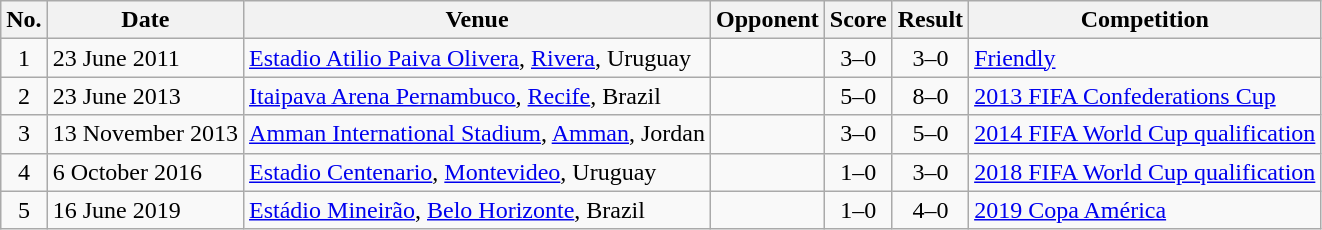<table class="wikitable sortable">
<tr>
<th scope="col">No.</th>
<th scope="col">Date</th>
<th scope="col">Venue</th>
<th scope="col">Opponent</th>
<th scope="col">Score</th>
<th scope="col">Result</th>
<th scope="col">Competition</th>
</tr>
<tr>
<td align="center">1</td>
<td>23 June 2011</td>
<td><a href='#'>Estadio Atilio Paiva Olivera</a>, <a href='#'>Rivera</a>, Uruguay</td>
<td></td>
<td align="center">3–0</td>
<td align="center">3–0</td>
<td><a href='#'>Friendly</a></td>
</tr>
<tr>
<td align="center">2</td>
<td>23 June 2013</td>
<td><a href='#'>Itaipava Arena Pernambuco</a>, <a href='#'>Recife</a>, Brazil</td>
<td></td>
<td align="center">5–0</td>
<td align="center">8–0</td>
<td><a href='#'>2013 FIFA Confederations Cup</a></td>
</tr>
<tr>
<td align="center">3</td>
<td>13 November 2013</td>
<td><a href='#'>Amman International Stadium</a>, <a href='#'>Amman</a>, Jordan</td>
<td></td>
<td align="center">3–0</td>
<td align="center">5–0</td>
<td><a href='#'>2014 FIFA World Cup qualification</a></td>
</tr>
<tr>
<td align="center">4</td>
<td>6 October 2016</td>
<td><a href='#'>Estadio Centenario</a>, <a href='#'>Montevideo</a>, Uruguay</td>
<td></td>
<td align="center">1–0</td>
<td align="center">3–0</td>
<td><a href='#'>2018 FIFA World Cup qualification</a></td>
</tr>
<tr>
<td align="center">5</td>
<td>16 June 2019</td>
<td><a href='#'>Estádio Mineirão</a>, <a href='#'>Belo Horizonte</a>, Brazil</td>
<td></td>
<td align="center">1–0</td>
<td align="center">4–0</td>
<td><a href='#'>2019 Copa América</a></td>
</tr>
</table>
